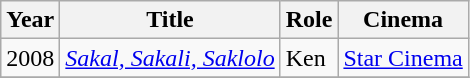<table class="wikitable" style="font-size: 100%;">
<tr>
<th>Year</th>
<th>Title</th>
<th>Role</th>
<th>Cinema</th>
</tr>
<tr>
<td>2008</td>
<td><em><a href='#'>Sakal, Sakali, Saklolo</a></em></td>
<td>Ken</td>
<td><a href='#'>Star Cinema</a></td>
</tr>
<tr>
</tr>
</table>
